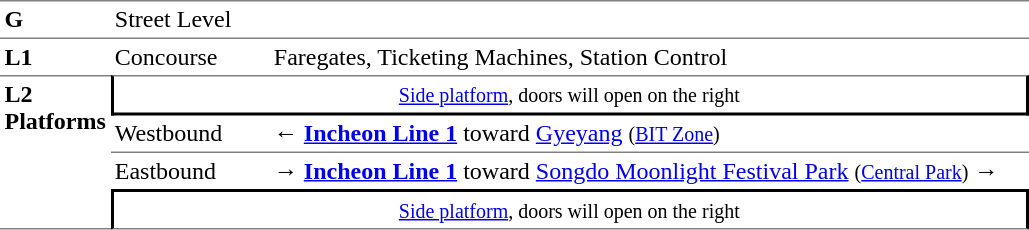<table table border=0 cellspacing=0 cellpadding=3>
<tr>
<td style="border-top:solid 1px gray;border-bottom:solid 1px gray;" width=50 valign=top><strong>G</strong></td>
<td style="border-top:solid 1px gray;border-bottom:solid 1px gray;" width=100 valign=top>Street Level</td>
<td style="border-top:solid 1px gray;border-bottom:solid 1px gray;" width=400 valign=top></td>
</tr>
<tr>
<td style="border-bottom:solid 0 gray;" width=50 valign=top><strong>L1</strong></td>
<td style="border-bottom:solid 0 gray;" width=100 valign=top>Concourse</td>
<td style="border-bottom:solid 0 gray;" width=500 valign=top>Faregates, Ticketing Machines, Station Control</td>
</tr>
<tr>
<td style="border-top:solid 1px gray;border-bottom:solid 1px gray;" rowspan=4 valign=top><strong>L2<br>Platforms</strong></td>
<td style="border-top:solid 1px gray;border-right:solid 2px black;border-left:solid 2px black;border-bottom:solid 2px black;text-align:center;" colspan=2><small><a href='#'>Side platform</a>, doors will open on the right</small></td>
</tr>
<tr>
<td style="border-bottom:solid 1px gray;">Westbound</td>
<td style="border-bottom:solid 1px gray;">← <a href='#'><span><strong>Incheon Line 1</strong></span></a> toward <a href='#'>Gyeyang</a> <small>(<a href='#'>BIT Zone</a>)</small></td>
</tr>
<tr>
<td>Eastbound</td>
<td><span>→</span> <a href='#'><span><strong>Incheon Line 1</strong></span></a> toward <a href='#'>Songdo Moonlight Festival Park</a> <small>(<a href='#'>Central Park</a>)</small> →</td>
</tr>
<tr>
<td style="border-top:solid 2px black;border-right:solid 2px black;border-left:solid 2px black;border-bottom:solid 1px gray;text-align:center;" colspan=2><small><a href='#'>Side platform</a>, doors will open on the right</small></td>
</tr>
</table>
